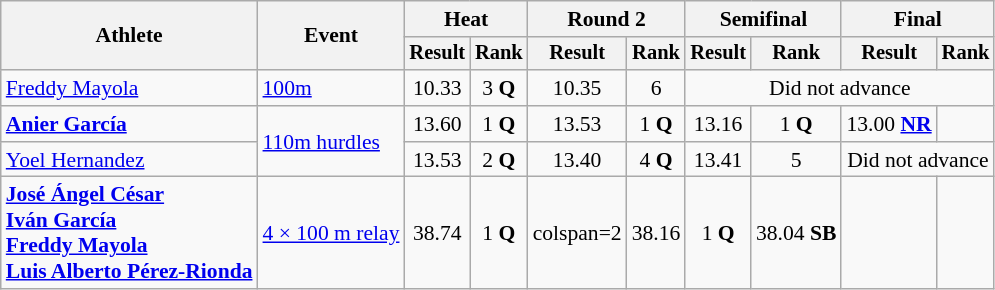<table class=wikitable style="font-size:90%">
<tr>
<th rowspan="2">Athlete</th>
<th rowspan="2">Event</th>
<th colspan="2">Heat</th>
<th colspan="2">Round 2</th>
<th colspan="2">Semifinal</th>
<th colspan="2">Final</th>
</tr>
<tr style="font-size:95%">
<th>Result</th>
<th>Rank</th>
<th>Result</th>
<th>Rank</th>
<th>Result</th>
<th>Rank</th>
<th>Result</th>
<th>Rank</th>
</tr>
<tr align=center>
<td align=left><a href='#'>Freddy Mayola</a></td>
<td align=left><a href='#'>100m</a></td>
<td>10.33</td>
<td>3 <strong>Q</strong></td>
<td>10.35</td>
<td>6</td>
<td colspan=4>Did not advance</td>
</tr>
<tr align=center>
<td align=left><strong><a href='#'>Anier García</a></strong></td>
<td align=left rowspan=2><a href='#'>110m hurdles</a></td>
<td>13.60</td>
<td>1 <strong>Q</strong></td>
<td>13.53</td>
<td>1 <strong>Q</strong></td>
<td>13.16</td>
<td>1 <strong>Q</strong></td>
<td>13.00 <strong><a href='#'>NR</a></strong></td>
<td></td>
</tr>
<tr align=center>
<td align=left><a href='#'>Yoel Hernandez</a></td>
<td>13.53</td>
<td>2 <strong>Q</strong></td>
<td>13.40</td>
<td>4 <strong>Q</strong></td>
<td>13.41</td>
<td>5</td>
<td colspan=2>Did not advance</td>
</tr>
<tr align=center>
<td align=left><strong><a href='#'>José Ángel César</a></strong><br> <strong><a href='#'>Iván García</a></strong><br> <strong><a href='#'>Freddy Mayola</a></strong><br> <strong><a href='#'>Luis Alberto Pérez-Rionda</a></strong></td>
<td align=left><a href='#'>4 × 100 m relay</a></td>
<td>38.74</td>
<td>1 <strong>Q</strong></td>
<td>colspan=2 </td>
<td>38.16</td>
<td>1 <strong>Q</strong></td>
<td>38.04 <strong>SB</strong></td>
<td></td>
</tr>
</table>
